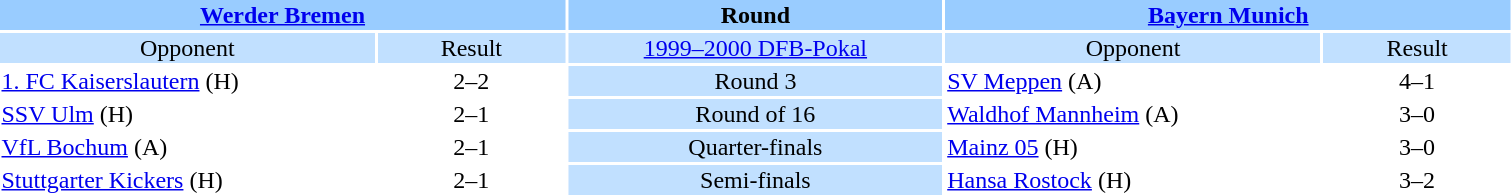<table style="width:80%; text-align:center;">
<tr style="vertical-align:top; background:#99CCFF;">
<th colspan="2"><a href='#'>Werder Bremen</a></th>
<th style="width:20%">Round</th>
<th colspan="2"><a href='#'>Bayern Munich</a></th>
</tr>
<tr style="vertical-align:top; background:#C1E0FF;">
<td style="width:20%">Opponent</td>
<td style="width:10%">Result</td>
<td><a href='#'>1999–2000 DFB-Pokal</a></td>
<td style="width:20%">Opponent</td>
<td style="width:10%">Result</td>
</tr>
<tr>
<td align="left"><a href='#'>1. FC Kaiserslautern</a> (H)</td>
<td>2–2  </td>
<td style="background:#C1E0FF;">Round 3</td>
<td align="left"><a href='#'>SV Meppen</a> (A)</td>
<td>4–1</td>
</tr>
<tr>
<td align="left"><a href='#'>SSV Ulm</a> (H)</td>
<td>2–1</td>
<td style="background:#C1E0FF;">Round of 16</td>
<td align="left"><a href='#'>Waldhof Mannheim</a> (A)</td>
<td>3–0</td>
</tr>
<tr>
<td align="left"><a href='#'>VfL Bochum</a> (A)</td>
<td>2–1</td>
<td style="background:#C1E0FF;">Quarter-finals</td>
<td align="left"><a href='#'>Mainz 05</a> (H)</td>
<td>3–0</td>
</tr>
<tr>
<td align="left"><a href='#'>Stuttgarter Kickers</a> (H)</td>
<td>2–1 </td>
<td style="background:#C1E0FF;">Semi-finals</td>
<td align="left"><a href='#'>Hansa Rostock</a> (H)</td>
<td>3–2</td>
</tr>
</table>
